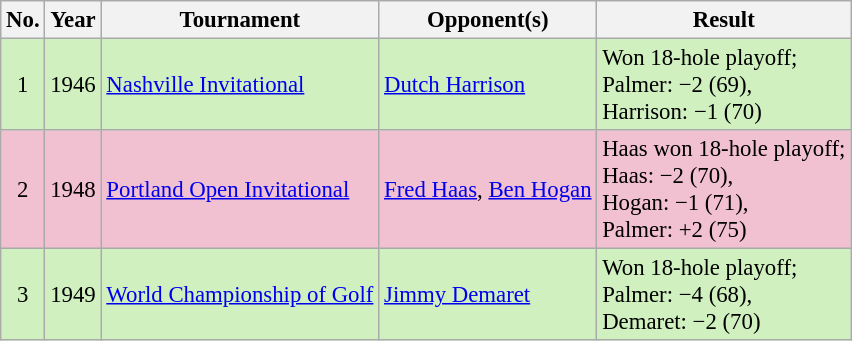<table class="wikitable" style="font-size:95%;">
<tr>
<th>No.</th>
<th>Year</th>
<th>Tournament</th>
<th>Opponent(s)</th>
<th>Result</th>
</tr>
<tr style="background:#D0F0C0;">
<td align=center>1</td>
<td>1946</td>
<td><a href='#'>Nashville Invitational</a></td>
<td> <a href='#'>Dutch Harrison</a></td>
<td>Won 18-hole playoff;<br>Palmer: −2 (69),<br>Harrison: −1 (70)</td>
</tr>
<tr style="background:#F2C1D1;">
<td align=center>2</td>
<td>1948</td>
<td><a href='#'>Portland Open Invitational</a></td>
<td> <a href='#'>Fred Haas</a>,  <a href='#'>Ben Hogan</a></td>
<td>Haas won 18-hole playoff;<br>Haas: −2 (70),<br>Hogan: −1 (71),<br>Palmer: +2 (75)</td>
</tr>
<tr style="background:#D0F0C0;">
<td align=center>3</td>
<td>1949</td>
<td><a href='#'>World Championship of Golf</a></td>
<td> <a href='#'>Jimmy Demaret</a></td>
<td>Won 18-hole playoff;<br>Palmer: −4 (68),<br>Demaret: −2 (70)</td>
</tr>
</table>
